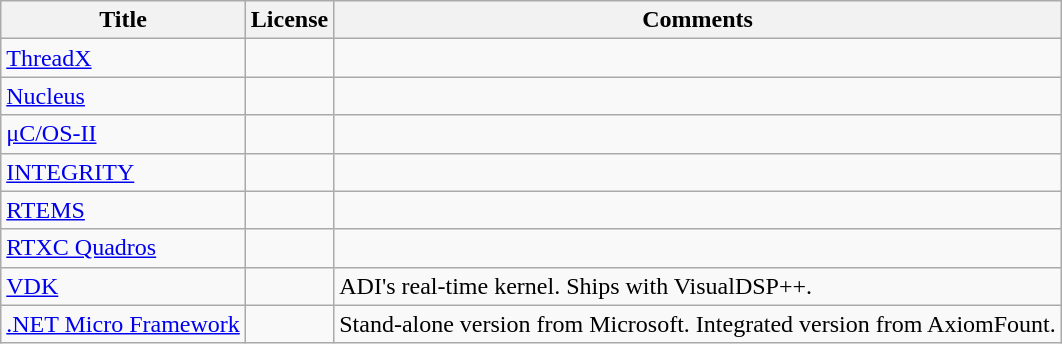<table class="wikitable">
<tr>
<th>Title</th>
<th>License</th>
<th>Comments</th>
</tr>
<tr>
<td><a href='#'>ThreadX</a></td>
<td></td>
<td></td>
</tr>
<tr>
<td><a href='#'>Nucleus</a></td>
<td></td>
<td></td>
</tr>
<tr>
<td><a href='#'>μC/OS-II</a></td>
<td></td>
<td></td>
</tr>
<tr>
<td><a href='#'>INTEGRITY</a></td>
<td></td>
<td></td>
</tr>
<tr>
<td><a href='#'>RTEMS</a></td>
<td></td>
<td></td>
</tr>
<tr>
<td><a href='#'>RTXC Quadros</a></td>
<td></td>
<td></td>
</tr>
<tr>
<td><a href='#'>VDK</a></td>
<td></td>
<td>ADI's real-time kernel.  Ships with VisualDSP++.</td>
</tr>
<tr>
<td><a href='#'>.NET Micro Framework</a></td>
<td></td>
<td>Stand-alone version from Microsoft. Integrated version from AxiomFount.</td>
</tr>
</table>
